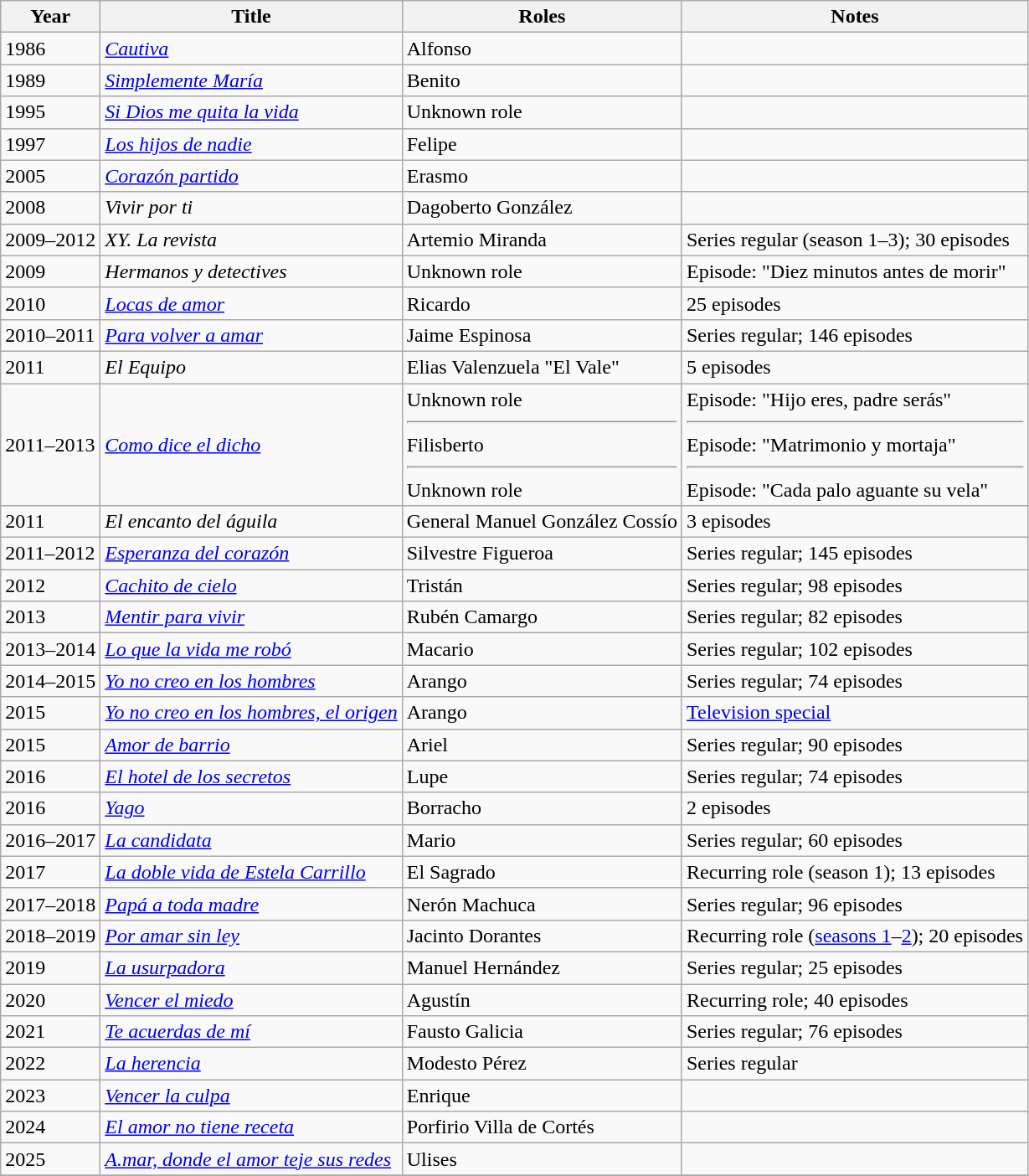<table class="wikitable sortable">
<tr>
<th>Year</th>
<th>Title</th>
<th>Roles</th>
<th>Notes</th>
</tr>
<tr>
<td>1986</td>
<td><em><a href='#'>Cautiva</a></em></td>
<td>Alfonso</td>
<td></td>
</tr>
<tr>
<td>1989</td>
<td><em><a href='#'>Simplemente María</a></em></td>
<td>Benito</td>
<td></td>
</tr>
<tr>
<td>1995</td>
<td><em><a href='#'>Si Dios me quita la vida</a></em></td>
<td>Unknown role</td>
<td></td>
</tr>
<tr>
<td>1997</td>
<td><em><a href='#'>Los hijos de nadie</a></em></td>
<td>Felipe</td>
<td></td>
</tr>
<tr>
<td>2005</td>
<td><em><a href='#'>Corazón partido</a></em></td>
<td>Erasmo</td>
<td></td>
</tr>
<tr>
<td>2008</td>
<td><em>Vivir por ti</em></td>
<td>Dagoberto González</td>
<td></td>
</tr>
<tr>
<td>2009–2012</td>
<td><em>XY. La revista</em></td>
<td>Artemio Miranda</td>
<td>Series regular (season 1–3); 30 episodes</td>
</tr>
<tr>
<td>2009</td>
<td><em>Hermanos y detectives</em></td>
<td>Unknown role</td>
<td>Episode: "Diez minutos antes de morir"</td>
</tr>
<tr>
<td>2010</td>
<td><em><a href='#'>Locas de amor</a></em></td>
<td>Ricardo</td>
<td>25 episodes</td>
</tr>
<tr>
<td>2010–2011</td>
<td><em><a href='#'>Para volver a amar</a></em></td>
<td>Jaime Espinosa</td>
<td>Series regular; 146 episodes</td>
</tr>
<tr>
<td>2011</td>
<td><em>El Equipo</em></td>
<td>Elias Valenzuela "El Vale"</td>
<td>5 episodes</td>
</tr>
<tr>
<td>2011–2013</td>
<td><em><a href='#'>Como dice el dicho</a></em></td>
<td>Unknown role<hr>Filisberto<hr>Unknown role</td>
<td>Episode: "Hijo eres, padre serás"<hr>Episode: "Matrimonio y mortaja"<hr>Episode: "Cada palo aguante su vela"</td>
</tr>
<tr>
<td>2011</td>
<td><em>El encanto del águila</em></td>
<td>General Manuel González Cossío</td>
<td>3 episodes</td>
</tr>
<tr>
<td>2011–2012</td>
<td><em><a href='#'>Esperanza del corazón</a></em></td>
<td>Silvestre Figueroa</td>
<td>Series regular; 145 episodes</td>
</tr>
<tr>
<td>2012</td>
<td><em><a href='#'>Cachito de cielo</a></em></td>
<td>Tristán</td>
<td>Series regular; 98 episodes</td>
</tr>
<tr>
<td>2013</td>
<td><em><a href='#'>Mentir para vivir</a></em></td>
<td>Rubén Camargo</td>
<td>Series regular; 82 episodes</td>
</tr>
<tr>
<td>2013–2014</td>
<td><em><a href='#'>Lo que la vida me robó</a></em></td>
<td>Macario</td>
<td>Series regular; 102 episodes</td>
</tr>
<tr>
<td>2014–2015</td>
<td><em><a href='#'>Yo no creo en los hombres</a></em></td>
<td>Arango</td>
<td>Series regular; 74 episodes</td>
</tr>
<tr>
<td>2015</td>
<td><em><a href='#'>Yo no creo en los hombres, el origen</a></em></td>
<td>Arango</td>
<td><a href='#'>Television special</a></td>
</tr>
<tr>
<td>2015</td>
<td><em><a href='#'>Amor de barrio</a></em></td>
<td>Ariel</td>
<td>Series regular; 90 episodes</td>
</tr>
<tr>
<td>2016</td>
<td><em><a href='#'>El hotel de los secretos</a></em></td>
<td>Lupe</td>
<td>Series regular; 74 episodes</td>
</tr>
<tr>
<td>2016</td>
<td><em><a href='#'>Yago</a></em></td>
<td>Borracho</td>
<td>2 episodes</td>
</tr>
<tr>
<td>2016–2017</td>
<td><em><a href='#'>La candidata</a></em></td>
<td>Mario</td>
<td>Series regular; 60 episodes</td>
</tr>
<tr>
<td>2017</td>
<td><em><a href='#'>La doble vida de Estela Carrillo</a></em></td>
<td>El Sagrado</td>
<td>Recurring role (season 1); 13 episodes</td>
</tr>
<tr>
<td>2017–2018</td>
<td><em><a href='#'>Papá a toda madre</a></em></td>
<td>Nerón Machuca</td>
<td>Series regular; 96 episodes</td>
</tr>
<tr>
<td>2018–2019</td>
<td><em><a href='#'>Por amar sin ley</a></em></td>
<td>Jacinto Dorantes</td>
<td>Recurring role (<a href='#'>seasons 1</a>–<a href='#'>2</a>); 20 episodes</td>
</tr>
<tr>
<td>2019</td>
<td><em><a href='#'>La usurpadora</a></em></td>
<td>Manuel Hernández</td>
<td>Series regular; 25 episodes</td>
</tr>
<tr>
<td>2020</td>
<td><em><a href='#'>Vencer el miedo</a></em></td>
<td>Agustín</td>
<td>Recurring role; 40 episodes</td>
</tr>
<tr>
<td>2021</td>
<td><em><a href='#'>Te acuerdas de mí</a></em></td>
<td>Fausto Galicia</td>
<td>Series regular; 76 episodes</td>
</tr>
<tr>
<td>2022</td>
<td><em><a href='#'>La herencia</a></em></td>
<td>Modesto Pérez</td>
<td>Series regular</td>
</tr>
<tr>
<td>2023</td>
<td><em><a href='#'>Vencer la culpa</a></em></td>
<td>Enrique</td>
<td></td>
</tr>
<tr>
<td>2024</td>
<td><em><a href='#'>El amor no tiene receta</a></em></td>
<td>Porfirio Villa de Cortés</td>
<td></td>
</tr>
<tr>
<td>2025</td>
<td><em><a href='#'>A.mar, donde el amor teje sus redes</a></em></td>
<td>Ulises</td>
<td></td>
</tr>
<tr>
</tr>
</table>
